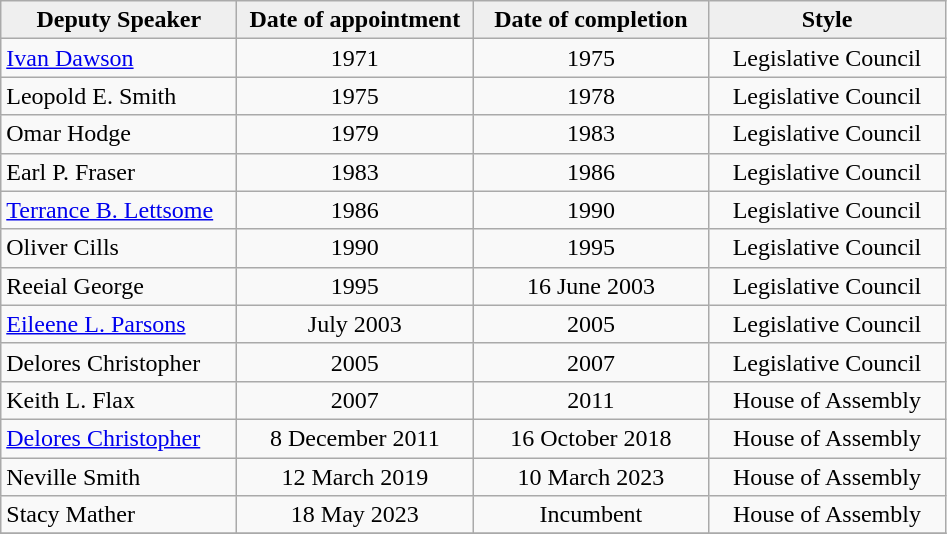<table class="wikitable">
<tr>
<th align="center" style="background: #efefef;" width="150">Deputy Speaker</th>
<th align="center" style="background: #efefef;" width="150">Date of appointment</th>
<th align="center" style="background: #efefef;" width="150">Date of completion</th>
<th align="center" style="background: #efefef;" width="150">Style</th>
</tr>
<tr>
<td><a href='#'>Ivan Dawson</a></td>
<td align="center">1971</td>
<td align="center">1975</td>
<td align="center">Legislative Council</td>
</tr>
<tr>
<td>Leopold E. Smith</td>
<td align="center">1975</td>
<td align="center">1978</td>
<td align="center">Legislative Council</td>
</tr>
<tr>
<td>Omar Hodge</td>
<td align="center">1979</td>
<td align="center">1983</td>
<td align="center">Legislative Council</td>
</tr>
<tr>
<td>Earl P. Fraser</td>
<td align="center">1983</td>
<td align="center">1986</td>
<td align="center">Legislative Council</td>
</tr>
<tr>
<td><a href='#'>Terrance B. Lettsome</a></td>
<td align="center">1986</td>
<td align="center">1990</td>
<td align="center">Legislative Council</td>
</tr>
<tr>
<td>Oliver Cills</td>
<td align="center">1990</td>
<td align="center">1995</td>
<td align="center">Legislative Council</td>
</tr>
<tr>
<td>Reeial George</td>
<td align="center">1995</td>
<td align="center">16 June 2003</td>
<td align="center">Legislative Council</td>
</tr>
<tr>
<td><a href='#'>Eileene L. Parsons</a></td>
<td align="center">July 2003</td>
<td align="center">2005</td>
<td align="center">Legislative Council</td>
</tr>
<tr>
<td>Delores Christopher</td>
<td align="center">2005</td>
<td align="center">2007</td>
<td align="center">Legislative Council</td>
</tr>
<tr>
<td>Keith L. Flax</td>
<td align="center">2007</td>
<td align="center">2011</td>
<td align="center">House of Assembly</td>
</tr>
<tr>
<td><a href='#'>Delores Christopher</a></td>
<td align="center">8 December 2011</td>
<td align="center">16 October 2018</td>
<td align="center">House of Assembly</td>
</tr>
<tr>
<td>Neville Smith</td>
<td align="center">12 March 2019</td>
<td align="center">10 March 2023</td>
<td align="center">House of Assembly</td>
</tr>
<tr>
<td>Stacy Mather</td>
<td align="center">18 May 2023</td>
<td align="center">Incumbent</td>
<td align="center">House of Assembly</td>
</tr>
<tr>
</tr>
</table>
